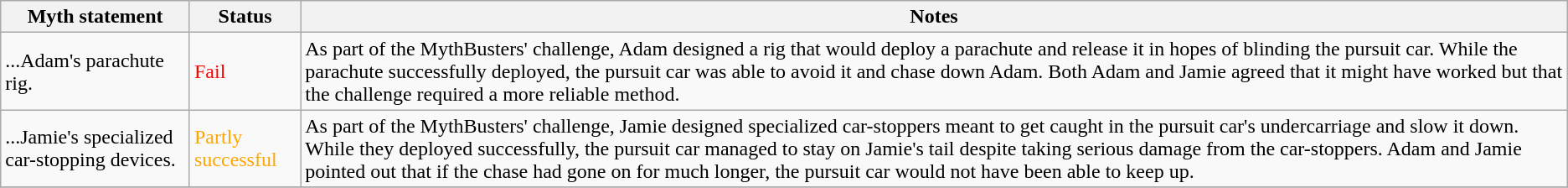<table class="wikitable plainrowheaders">
<tr>
<th>Myth statement</th>
<th>Status</th>
<th>Notes</th>
</tr>
<tr>
<td>...Adam's parachute rig.</td>
<td style="color:red">Fail</td>
<td>As part of the MythBusters' challenge, Adam designed a rig that would deploy a parachute and release it in hopes of blinding the pursuit car. While the parachute successfully deployed, the pursuit car was able to avoid it and chase down Adam. Both Adam and Jamie agreed that it might have worked but that the challenge required a more reliable method.</td>
</tr>
<tr>
<td>...Jamie's specialized car-stopping devices.</td>
<td style="color:orange">Partly successful</td>
<td>As part of the MythBusters' challenge, Jamie designed specialized car-stoppers meant to get caught in the pursuit car's undercarriage and slow it down. While they deployed successfully, the pursuit car managed to stay on Jamie's tail despite taking serious damage from the car-stoppers. Adam and Jamie pointed out that if the chase had gone on for much longer, the pursuit car would not have been able to keep up.</td>
</tr>
<tr>
</tr>
</table>
